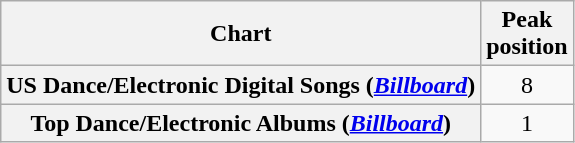<table class="wikitable plainrowheaders" style="text-align:center;">
<tr>
<th>Chart</th>
<th>Peak<br>position</th>
</tr>
<tr>
<th scope=row>US Dance/Electronic Digital Songs (<a href='#'><em>Billboard</em></a>)</th>
<td>8</td>
</tr>
<tr>
<th scope=row>Top Dance/Electronic Albums (<a href='#'><em>Billboard</em></a>)</th>
<td>1</td>
</tr>
</table>
